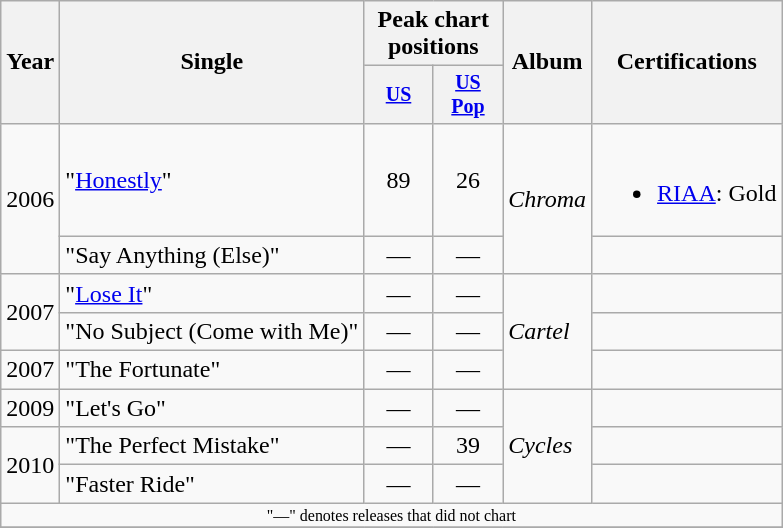<table class="wikitable" style="text-align:center;">
<tr>
<th rowspan="2">Year</th>
<th rowspan="2">Single</th>
<th colspan="2">Peak chart<br>positions</th>
<th rowspan="2">Album</th>
<th rowspan="2">Certifications</th>
</tr>
<tr style="font-size:smaller;">
<th width="40"><a href='#'>US</a><br></th>
<th width="40"><a href='#'>US Pop</a><br></th>
</tr>
<tr>
<td rowspan="2">2006</td>
<td align="left">"<a href='#'>Honestly</a>"</td>
<td>89</td>
<td>26</td>
<td align="left" rowspan="2"><em>Chroma</em></td>
<td><br><ul><li><a href='#'>RIAA</a>: Gold</li></ul></td>
</tr>
<tr>
<td align="left">"Say Anything (Else)"</td>
<td>—</td>
<td>—</td>
<td></td>
</tr>
<tr>
<td rowspan="2">2007</td>
<td align="left">"<a href='#'>Lose It</a>"</td>
<td>—</td>
<td>—</td>
<td align="left" rowspan="3"><em>Cartel</em></td>
<td></td>
</tr>
<tr>
<td align="left">"No Subject (Come with Me)"</td>
<td>—</td>
<td>—</td>
<td></td>
</tr>
<tr>
<td>2007</td>
<td align="left">"The Fortunate"</td>
<td>—</td>
<td>—</td>
<td></td>
</tr>
<tr>
<td>2009</td>
<td align="left">"Let's Go"</td>
<td>—</td>
<td>—</td>
<td align="left" rowspan="3"><em>Cycles</em></td>
<td></td>
</tr>
<tr>
<td rowspan="2">2010</td>
<td align="left">"The Perfect Mistake"</td>
<td>—</td>
<td>39</td>
<td></td>
</tr>
<tr>
<td align="left">"Faster Ride"</td>
<td>—</td>
<td>—</td>
<td></td>
</tr>
<tr>
<td colspan="15" style="font-size:8pt">"—" denotes releases that did not chart</td>
</tr>
<tr>
</tr>
</table>
